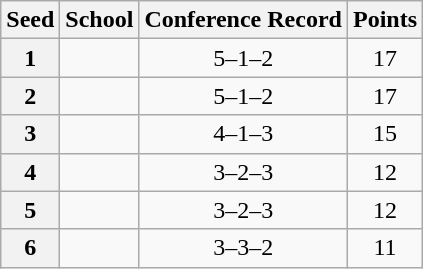<table class="wikitable" style="text-align:center">
<tr>
<th>Seed</th>
<th>School</th>
<th>Conference Record</th>
<th>Points</th>
</tr>
<tr>
<th>1</th>
<td></td>
<td>5–1–2</td>
<td>17</td>
</tr>
<tr>
<th>2</th>
<td></td>
<td>5–1–2</td>
<td>17</td>
</tr>
<tr>
<th>3</th>
<td></td>
<td>4–1–3</td>
<td>15</td>
</tr>
<tr>
<th>4</th>
<td></td>
<td>3–2–3</td>
<td>12</td>
</tr>
<tr>
<th>5</th>
<td></td>
<td>3–2–3</td>
<td>12</td>
</tr>
<tr>
<th>6</th>
<td></td>
<td>3–3–2</td>
<td>11</td>
</tr>
</table>
